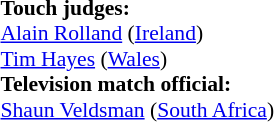<table width=100% style="font-size: 90%">
<tr>
<td><br><strong>Touch judges:</strong>
<br><a href='#'>Alain Rolland</a> (<a href='#'>Ireland</a>)
<br><a href='#'>Tim Hayes</a> (<a href='#'>Wales</a>)
<br><strong>Television match official:</strong>
<br><a href='#'>Shaun Veldsman</a> (<a href='#'>South Africa</a>)</td>
</tr>
</table>
